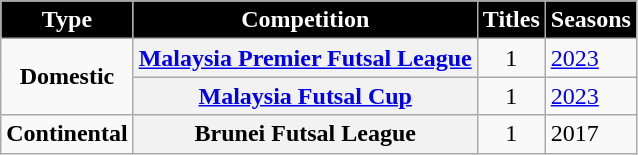<table class="wikitable plainrowheaders" style="text-align:center">
<tr>
<th style="background:black; color:white;">Type</th>
<th style="background:black; color:white;">Competition</th>
<th style="background:black; color:white;">Titles</th>
<th style="background:black; color:white;">Seasons</th>
</tr>
<tr>
<td rowspan="2"><strong>Domestic</strong></td>
<th scope=row><a href='#'>Malaysia Premier Futsal League</a></th>
<td>1</td>
<td align="left"><a href='#'>2023</a></td>
</tr>
<tr>
<th scope=row><a href='#'>Malaysia Futsal Cup</a></th>
<td>1</td>
<td align="left"><a href='#'>2023</a></td>
</tr>
<tr>
<td><strong>Continental</strong></td>
<th scope=row>Brunei Futsal League</th>
<td>1</td>
<td align="left">2017</td>
</tr>
</table>
